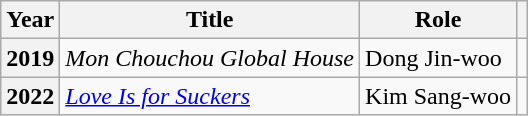<table class="wikitable sortable plainrowheaders">
<tr>
<th scope="col">Year</th>
<th scope="col">Title</th>
<th scope="col">Role</th>
<th scope="col" class="unsortable"></th>
</tr>
<tr>
<th scope="row">2019</th>
<td><em>Mon Chouchou Global House</em></td>
<td>Dong Jin-woo</td>
<td></td>
</tr>
<tr>
<th scope="row">2022</th>
<td><em><a href='#'>Love Is for Suckers</a></em></td>
<td>Kim Sang-woo</td>
<td></td>
</tr>
</table>
